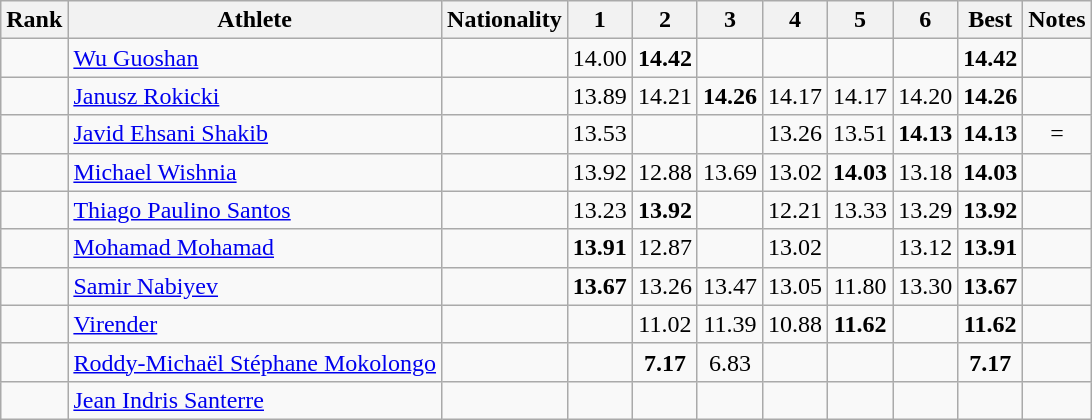<table class="wikitable sortable" style="text-align:center">
<tr>
<th>Rank</th>
<th>Athlete</th>
<th>Nationality</th>
<th width="25">1</th>
<th width="25">2</th>
<th width="25">3</th>
<th width="25">4</th>
<th width="25">5</th>
<th width="25">6</th>
<th>Best</th>
<th>Notes</th>
</tr>
<tr>
<td></td>
<td align=left><a href='#'>Wu Guoshan</a></td>
<td align=left></td>
<td>14.00</td>
<td><strong>14.42</strong></td>
<td></td>
<td></td>
<td></td>
<td></td>
<td><strong>14.42</strong></td>
<td></td>
</tr>
<tr>
<td></td>
<td align=left><a href='#'>Janusz Rokicki</a></td>
<td align=left></td>
<td>13.89</td>
<td>14.21</td>
<td><strong>14.26</strong></td>
<td>14.17</td>
<td>14.17</td>
<td>14.20</td>
<td><strong>14.26</strong></td>
<td></td>
</tr>
<tr>
<td></td>
<td align=left><a href='#'>Javid Ehsani Shakib</a></td>
<td align=left></td>
<td>13.53</td>
<td></td>
<td></td>
<td>13.26</td>
<td>13.51</td>
<td><strong>14.13</strong></td>
<td><strong>14.13</strong></td>
<td>=</td>
</tr>
<tr>
<td></td>
<td align=left><a href='#'>Michael Wishnia</a></td>
<td align=left></td>
<td>13.92</td>
<td>12.88</td>
<td>13.69</td>
<td>13.02</td>
<td><strong>14.03</strong></td>
<td>13.18</td>
<td><strong>14.03</strong></td>
<td></td>
</tr>
<tr>
<td></td>
<td align=left><a href='#'>Thiago Paulino Santos</a></td>
<td align=left></td>
<td>13.23</td>
<td><strong>13.92</strong></td>
<td></td>
<td>12.21</td>
<td>13.33</td>
<td>13.29</td>
<td><strong>13.92</strong></td>
<td></td>
</tr>
<tr>
<td></td>
<td align=left><a href='#'>Mohamad Mohamad</a></td>
<td align=left></td>
<td><strong>13.91</strong></td>
<td>12.87</td>
<td></td>
<td>13.02</td>
<td></td>
<td>13.12</td>
<td><strong>13.91</strong></td>
<td></td>
</tr>
<tr>
<td></td>
<td align=left><a href='#'>Samir Nabiyev</a></td>
<td align=left></td>
<td><strong>13.67</strong></td>
<td>13.26</td>
<td>13.47</td>
<td>13.05</td>
<td>11.80</td>
<td>13.30</td>
<td><strong>13.67</strong></td>
<td></td>
</tr>
<tr>
<td></td>
<td align=left><a href='#'>Virender</a></td>
<td align=left></td>
<td></td>
<td>11.02</td>
<td>11.39</td>
<td>10.88</td>
<td><strong>11.62</strong></td>
<td></td>
<td><strong>11.62</strong></td>
<td></td>
</tr>
<tr>
<td></td>
<td align=left><a href='#'>Roddy-Michaël Stéphane Mokolongo</a></td>
<td align=left></td>
<td></td>
<td><strong>7.17</strong></td>
<td>6.83</td>
<td></td>
<td></td>
<td></td>
<td><strong>7.17</strong></td>
<td></td>
</tr>
<tr>
<td></td>
<td align=left><a href='#'>Jean Indris Santerre</a></td>
<td align=left></td>
<td></td>
<td></td>
<td></td>
<td></td>
<td></td>
<td></td>
<td></td>
<td></td>
</tr>
</table>
